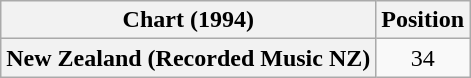<table class="wikitable plainrowheaders" style="text-align:center">
<tr>
<th>Chart (1994)</th>
<th>Position</th>
</tr>
<tr>
<th scope="row">New Zealand (Recorded Music NZ)</th>
<td>34</td>
</tr>
</table>
